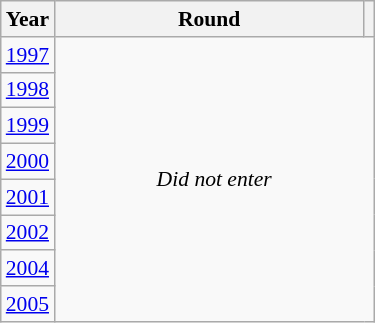<table class="wikitable" style="text-align: center; font-size:90%">
<tr>
<th>Year</th>
<th style="width:200px">Round</th>
<th></th>
</tr>
<tr>
<td><a href='#'>1997</a></td>
<td colspan="2" rowspan="8"><em>Did not enter</em></td>
</tr>
<tr>
<td><a href='#'>1998</a></td>
</tr>
<tr>
<td><a href='#'>1999</a></td>
</tr>
<tr>
<td><a href='#'>2000</a></td>
</tr>
<tr>
<td><a href='#'>2001</a></td>
</tr>
<tr>
<td><a href='#'>2002</a></td>
</tr>
<tr>
<td><a href='#'>2004</a></td>
</tr>
<tr>
<td><a href='#'>2005</a></td>
</tr>
</table>
